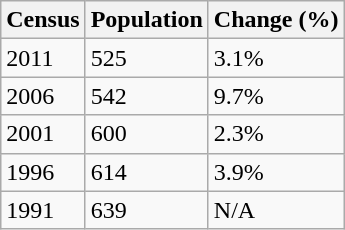<table class="wikitable">
<tr>
<th>Census</th>
<th>Population</th>
<th>Change (%)</th>
</tr>
<tr>
<td>2011</td>
<td>525</td>
<td> 3.1%</td>
</tr>
<tr>
<td>2006</td>
<td>542</td>
<td> 9.7%</td>
</tr>
<tr>
<td>2001</td>
<td>600</td>
<td> 2.3%</td>
</tr>
<tr>
<td>1996</td>
<td>614</td>
<td> 3.9%</td>
</tr>
<tr>
<td>1991</td>
<td>639</td>
<td>N/A</td>
</tr>
</table>
